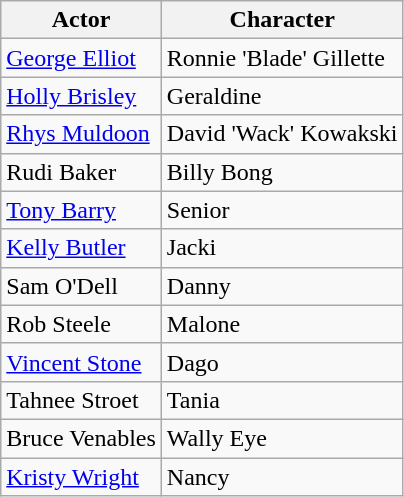<table class="wikitable">
<tr>
<th>Actor</th>
<th>Character</th>
</tr>
<tr>
<td><a href='#'>George Elliot</a></td>
<td>Ronnie 'Blade' Gillette</td>
</tr>
<tr>
<td><a href='#'>Holly Brisley</a></td>
<td>Geraldine</td>
</tr>
<tr>
<td><a href='#'>Rhys Muldoon</a></td>
<td>David 'Wack' Kowakski</td>
</tr>
<tr>
<td>Rudi Baker</td>
<td>Billy Bong</td>
</tr>
<tr>
<td><a href='#'>Tony Barry</a></td>
<td>Senior</td>
</tr>
<tr>
<td><a href='#'>Kelly Butler</a></td>
<td>Jacki</td>
</tr>
<tr>
<td>Sam O'Dell</td>
<td>Danny</td>
</tr>
<tr>
<td>Rob Steele</td>
<td>Malone</td>
</tr>
<tr>
<td><a href='#'>Vincent Stone</a></td>
<td>Dago</td>
</tr>
<tr>
<td>Tahnee Stroet</td>
<td>Tania</td>
</tr>
<tr>
<td>Bruce Venables</td>
<td>Wally Eye</td>
</tr>
<tr>
<td><a href='#'>Kristy Wright</a></td>
<td>Nancy</td>
</tr>
</table>
